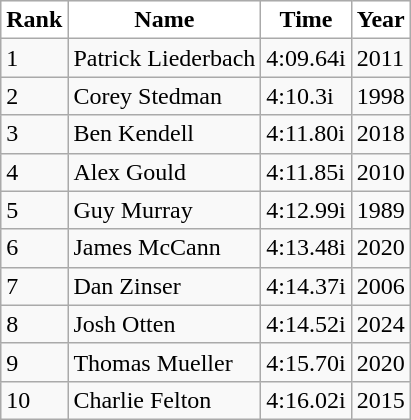<table class="wikitable">
<tr>
<th style="background:white">Rank</th>
<th style="background:white">Name</th>
<th style="background:white">Time</th>
<th style="background:white">Year</th>
</tr>
<tr>
<td>1</td>
<td>Patrick Liederbach</td>
<td>4:09.64i</td>
<td>2011</td>
</tr>
<tr>
<td>2</td>
<td>Corey Stedman</td>
<td>4:10.3i</td>
<td>1998</td>
</tr>
<tr>
<td>3</td>
<td>Ben Kendell</td>
<td>4:11.80i</td>
<td>2018</td>
</tr>
<tr>
<td>4</td>
<td>Alex Gould</td>
<td>4:11.85i</td>
<td>2010</td>
</tr>
<tr>
<td>5</td>
<td>Guy Murray</td>
<td>4:12.99i</td>
<td>1989</td>
</tr>
<tr>
<td>6</td>
<td>James McCann</td>
<td>4:13.48i</td>
<td>2020</td>
</tr>
<tr>
<td>7</td>
<td>Dan Zinser</td>
<td>4:14.37i</td>
<td>2006</td>
</tr>
<tr>
<td>8</td>
<td>Josh Otten</td>
<td>4:14.52i</td>
<td>2024</td>
</tr>
<tr>
<td>9</td>
<td>Thomas Mueller</td>
<td>4:15.70i</td>
<td>2020</td>
</tr>
<tr>
<td>10</td>
<td>Charlie Felton</td>
<td>4:16.02i</td>
<td>2015</td>
</tr>
</table>
